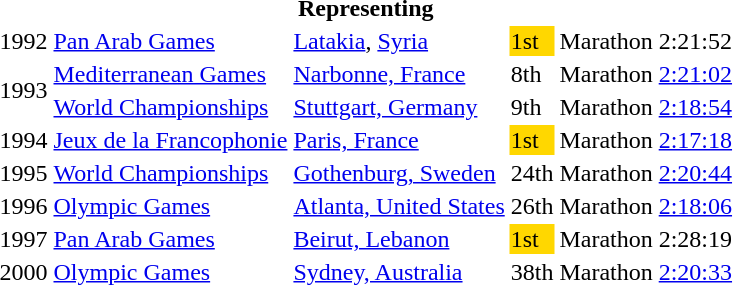<table>
<tr>
<th colspan="6">Representing </th>
</tr>
<tr>
<td>1992</td>
<td><a href='#'>Pan Arab Games</a></td>
<td><a href='#'>Latakia</a>, <a href='#'>Syria</a></td>
<td bgcolor="gold">1st</td>
<td>Marathon</td>
<td>2:21:52</td>
</tr>
<tr>
<td rowspan=2>1993</td>
<td><a href='#'>Mediterranean Games</a></td>
<td><a href='#'>Narbonne, France</a></td>
<td>8th</td>
<td>Marathon</td>
<td><a href='#'>2:21:02</a></td>
</tr>
<tr>
<td><a href='#'>World Championships</a></td>
<td><a href='#'>Stuttgart, Germany</a></td>
<td>9th</td>
<td>Marathon</td>
<td><a href='#'>2:18:54</a></td>
</tr>
<tr>
<td>1994</td>
<td><a href='#'>Jeux de la Francophonie</a></td>
<td><a href='#'>Paris, France</a></td>
<td bgcolor="gold">1st</td>
<td>Marathon</td>
<td><a href='#'>2:17:18</a></td>
</tr>
<tr>
<td>1995</td>
<td><a href='#'>World Championships</a></td>
<td><a href='#'>Gothenburg, Sweden</a></td>
<td>24th</td>
<td>Marathon</td>
<td><a href='#'>2:20:44</a></td>
</tr>
<tr>
<td>1996</td>
<td><a href='#'>Olympic Games</a></td>
<td><a href='#'>Atlanta, United States</a></td>
<td>26th</td>
<td>Marathon</td>
<td><a href='#'>2:18:06</a></td>
</tr>
<tr>
<td>1997</td>
<td><a href='#'>Pan Arab Games</a></td>
<td><a href='#'>Beirut, Lebanon</a></td>
<td bgcolor="gold">1st</td>
<td>Marathon</td>
<td>2:28:19</td>
</tr>
<tr>
<td>2000</td>
<td><a href='#'>Olympic Games</a></td>
<td><a href='#'>Sydney, Australia</a></td>
<td>38th</td>
<td>Marathon</td>
<td><a href='#'>2:20:33</a></td>
</tr>
</table>
